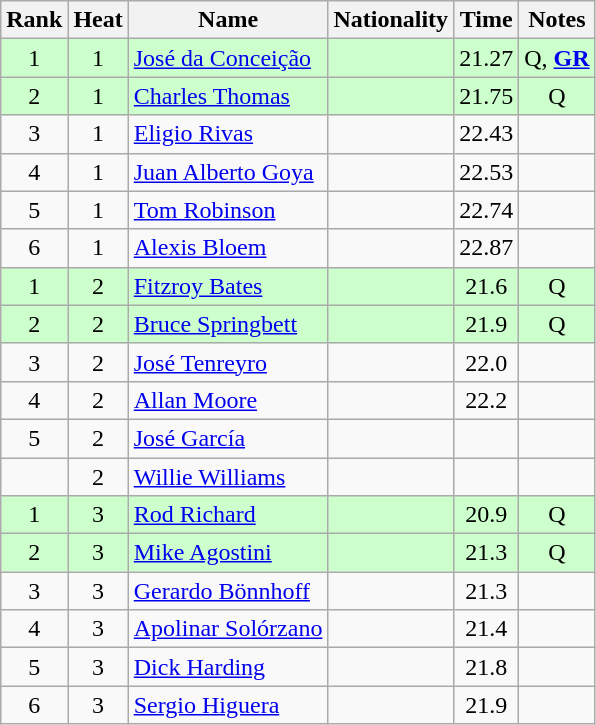<table class="wikitable sortable" style="text-align:center">
<tr>
<th>Rank</th>
<th>Heat</th>
<th>Name</th>
<th>Nationality</th>
<th>Time</th>
<th>Notes</th>
</tr>
<tr bgcolor=ccffcc>
<td>1</td>
<td>1</td>
<td align=left><a href='#'>José da Conceição</a></td>
<td align=left></td>
<td>21.27</td>
<td>Q, <strong><a href='#'>GR</a></strong></td>
</tr>
<tr bgcolor=ccffcc>
<td>2</td>
<td>1</td>
<td align=left><a href='#'>Charles Thomas</a></td>
<td align=left></td>
<td>21.75</td>
<td>Q</td>
</tr>
<tr>
<td>3</td>
<td>1</td>
<td align=left><a href='#'>Eligio Rivas</a></td>
<td align=left></td>
<td>22.43</td>
<td></td>
</tr>
<tr>
<td>4</td>
<td>1</td>
<td align=left><a href='#'>Juan Alberto Goya</a></td>
<td align=left></td>
<td>22.53</td>
<td></td>
</tr>
<tr>
<td>5</td>
<td>1</td>
<td align=left><a href='#'>Tom Robinson</a></td>
<td align=left></td>
<td>22.74</td>
<td></td>
</tr>
<tr>
<td>6</td>
<td>1</td>
<td align=left><a href='#'>Alexis Bloem</a></td>
<td align=left></td>
<td>22.87</td>
<td></td>
</tr>
<tr bgcolor=ccffcc>
<td>1</td>
<td>2</td>
<td align=left><a href='#'>Fitzroy Bates</a></td>
<td align=left></td>
<td>21.6</td>
<td>Q</td>
</tr>
<tr bgcolor=ccffcc>
<td>2</td>
<td>2</td>
<td align=left><a href='#'>Bruce Springbett</a></td>
<td align=left></td>
<td>21.9</td>
<td>Q</td>
</tr>
<tr>
<td>3</td>
<td>2</td>
<td align=left><a href='#'>José Tenreyro</a></td>
<td align=left></td>
<td>22.0</td>
<td></td>
</tr>
<tr>
<td>4</td>
<td>2</td>
<td align=left><a href='#'>Allan Moore</a></td>
<td align=left></td>
<td>22.2</td>
<td></td>
</tr>
<tr>
<td>5</td>
<td>2</td>
<td align=left><a href='#'>José García</a></td>
<td align=left></td>
<td></td>
<td></td>
</tr>
<tr>
<td></td>
<td>2</td>
<td align=left><a href='#'>Willie Williams</a></td>
<td align=left></td>
<td></td>
<td></td>
</tr>
<tr bgcolor=ccffcc>
<td>1</td>
<td>3</td>
<td align=left><a href='#'>Rod Richard</a></td>
<td align=left></td>
<td>20.9</td>
<td>Q</td>
</tr>
<tr bgcolor=ccffcc>
<td>2</td>
<td>3</td>
<td align=left><a href='#'>Mike Agostini</a></td>
<td align=left></td>
<td>21.3</td>
<td>Q</td>
</tr>
<tr>
<td>3</td>
<td>3</td>
<td align=left><a href='#'>Gerardo Bönnhoff</a></td>
<td align=left></td>
<td>21.3</td>
<td></td>
</tr>
<tr>
<td>4</td>
<td>3</td>
<td align=left><a href='#'>Apolinar Solórzano</a></td>
<td align=left></td>
<td>21.4</td>
<td></td>
</tr>
<tr>
<td>5</td>
<td>3</td>
<td align=left><a href='#'>Dick Harding</a></td>
<td align=left></td>
<td>21.8</td>
<td></td>
</tr>
<tr>
<td>6</td>
<td>3</td>
<td align=left><a href='#'>Sergio Higuera</a></td>
<td align=left></td>
<td>21.9</td>
<td></td>
</tr>
</table>
